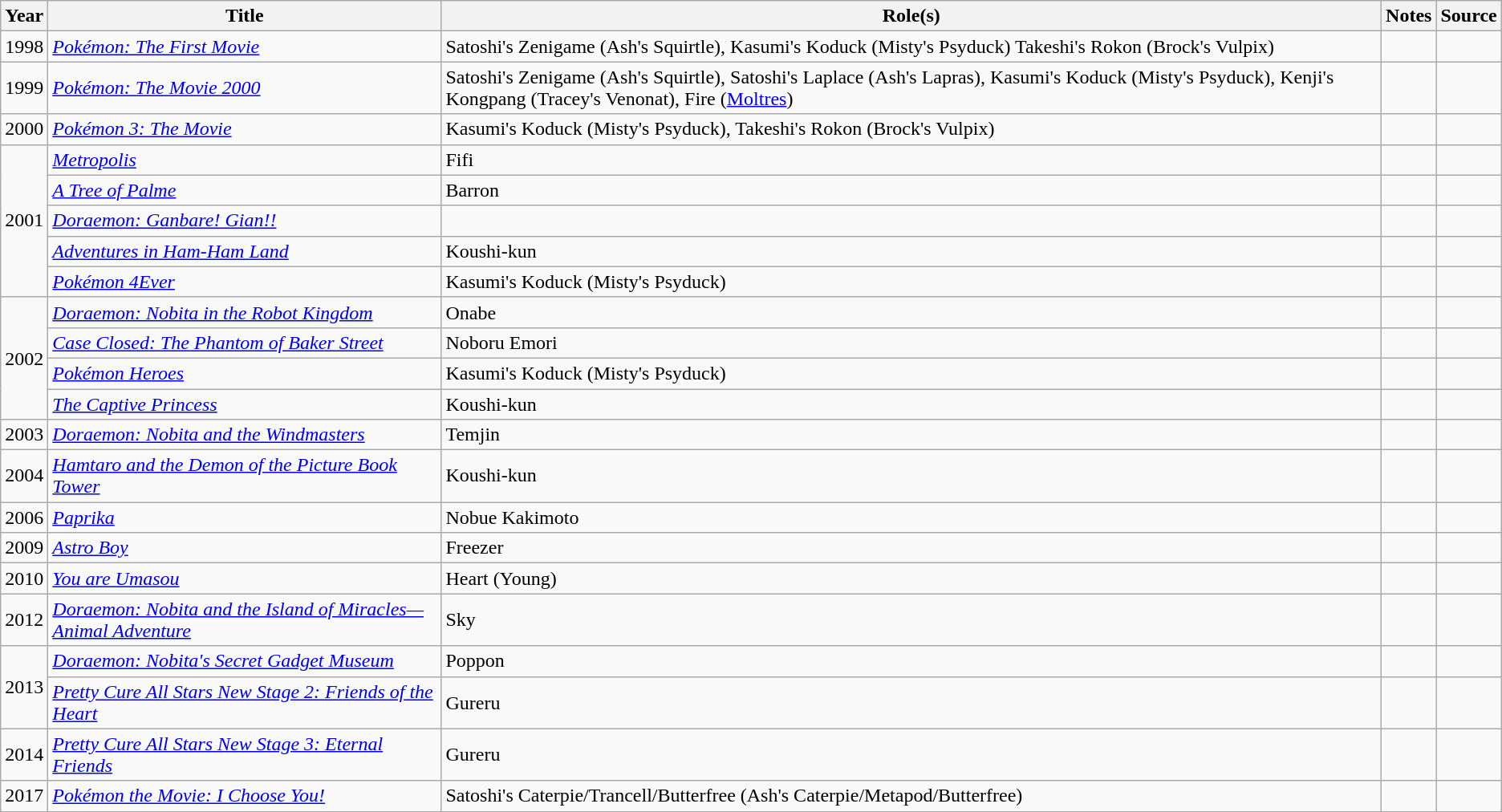<table class="wikitable">
<tr>
<th>Year</th>
<th>Title</th>
<th>Role(s)</th>
<th>Notes</th>
<th>Source</th>
</tr>
<tr>
<td>1998</td>
<td><em><a href='#'>Pokémon: The First Movie</a></em></td>
<td>Satoshi's Zenigame (Ash's Squirtle), Kasumi's Koduck (Misty's Psyduck) Takeshi's Rokon (Brock's Vulpix)</td>
<td></td>
<td></td>
</tr>
<tr>
<td>1999</td>
<td><em><a href='#'>Pokémon: The Movie 2000</a></em></td>
<td>Satoshi's Zenigame (Ash's Squirtle), Satoshi's Laplace (Ash's Lapras), Kasumi's Koduck (Misty's Psyduck), Kenji's Kongpang (Tracey's Venonat), Fire (<a href='#'>Moltres</a>)</td>
<td></td>
<td></td>
</tr>
<tr>
<td>2000</td>
<td><em><a href='#'>Pokémon 3: The Movie</a></em></td>
<td>Kasumi's Koduck (Misty's Psyduck), Takeshi's Rokon (Brock's Vulpix)</td>
<td></td>
<td></td>
</tr>
<tr>
<td rowspan="5">2001</td>
<td><em><a href='#'>Metropolis</a></em></td>
<td>Fifi</td>
<td></td>
<td></td>
</tr>
<tr>
<td><em><a href='#'>A Tree of Palme</a></em></td>
<td>Barron</td>
<td></td>
<td></td>
</tr>
<tr>
<td><em><a href='#'>Doraemon: Ganbare! Gian!!</a></em></td>
<td></td>
<td></td>
<td></td>
</tr>
<tr>
<td><em><a href='#'>Adventures in Ham-Ham Land</a></em></td>
<td>Koushi-kun</td>
<td></td>
<td></td>
</tr>
<tr>
<td><em><a href='#'>Pokémon 4Ever</a></em></td>
<td>Kasumi's Koduck (Misty's Psyduck)</td>
<td></td>
<td></td>
</tr>
<tr>
<td rowspan="4">2002</td>
<td><em><a href='#'>Doraemon: Nobita in the Robot Kingdom</a></em></td>
<td>Onabe</td>
<td></td>
<td></td>
</tr>
<tr>
<td><em><a href='#'>Case Closed: The Phantom of Baker Street</a></em></td>
<td>Noboru Emori</td>
<td></td>
<td></td>
</tr>
<tr>
<td><em><a href='#'>Pokémon Heroes</a></em></td>
<td>Kasumi's Koduck (Misty's Psyduck)</td>
<td></td>
<td></td>
</tr>
<tr>
<td><em><a href='#'>The Captive Princess</a></em></td>
<td>Koushi-kun</td>
<td></td>
<td></td>
</tr>
<tr>
<td>2003</td>
<td><em><a href='#'>Doraemon: Nobita and the Windmasters</a></em></td>
<td>Temjin</td>
<td></td>
<td></td>
</tr>
<tr>
<td>2004</td>
<td><em><a href='#'>Hamtaro and the Demon of the Picture Book Tower</a></em></td>
<td>Koushi-kun</td>
<td></td>
<td></td>
</tr>
<tr>
<td>2006</td>
<td><em><a href='#'>Paprika</a></em></td>
<td>Nobue Kakimoto</td>
<td></td>
<td></td>
</tr>
<tr>
<td>2009</td>
<td><em><a href='#'>Astro Boy</a></em></td>
<td>Freezer</td>
<td></td>
<td></td>
</tr>
<tr>
<td>2010</td>
<td><em><a href='#'>You are Umasou</a></em></td>
<td>Heart (Young)</td>
<td></td>
<td></td>
</tr>
<tr>
<td>2012</td>
<td><em><a href='#'>Doraemon: Nobita and the Island of Miracles—Animal Adventure</a></em></td>
<td>Sky</td>
<td></td>
<td></td>
</tr>
<tr>
<td rowspan="2">2013</td>
<td><em><a href='#'>Doraemon: Nobita's Secret Gadget Museum</a></em></td>
<td>Poppon</td>
<td></td>
<td></td>
</tr>
<tr>
<td><em><a href='#'>Pretty Cure All Stars New Stage 2: Friends of the Heart</a></em></td>
<td>Gureru</td>
<td></td>
<td></td>
</tr>
<tr>
<td>2014</td>
<td><em><a href='#'>Pretty Cure All Stars New Stage 3: Eternal Friends</a></em></td>
<td>Gureru</td>
<td></td>
<td></td>
</tr>
<tr>
<td>2017</td>
<td><em><a href='#'>Pokémon the Movie: I Choose You!</a></em></td>
<td>Satoshi's Caterpie/Trancell/Butterfree (Ash's Caterpie/Metapod/Butterfree)</td>
<td></td>
<td></td>
</tr>
</table>
